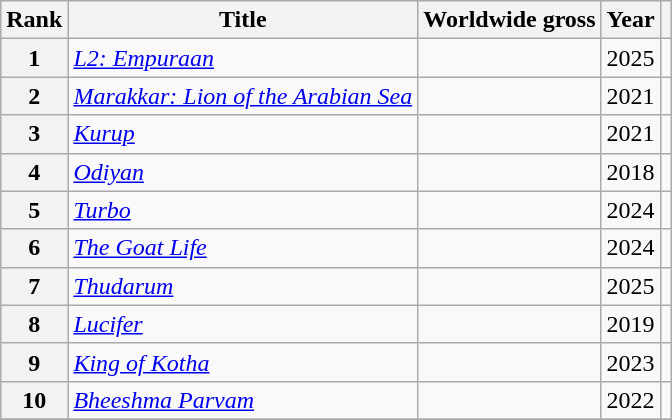<table class="wikitable sortable plainrowheaders">
<tr>
<th scope="col">Rank</th>
<th scope="col">Title</th>
<th scope="col">Worldwide gross</th>
<th scope="col">Year</th>
<th scope="col" class="unsortable"></th>
</tr>
<tr>
<th scope="row" style="text-align: center">1</th>
<td><em><a href='#'>L2: Empuraan</a></em></td>
<td align="right"></td>
<td align="center">2025</td>
<td align="center"></td>
</tr>
<tr>
<th scope="row" style="text-align: center">2</th>
<td><em><a href='#'>Marakkar: Lion of the Arabian Sea</a></em></td>
<td align="right"></td>
<td align="center">2021</td>
<td align="center"></td>
</tr>
<tr>
<th scope="row" style="text-align: center">3</th>
<td><em><a href='#'>Kurup</a></em></td>
<td align="right"></td>
<td align="center">2021</td>
<td align="center"></td>
</tr>
<tr>
<th scope="row" style="text-align: center">4</th>
<td><em><a href='#'>Odiyan</a></em></td>
<td align="right"></td>
<td align="center">2018</td>
<td align="center"></td>
</tr>
<tr>
<th scope="row" style="text-align: center">5</th>
<td><em><a href='#'>Turbo</a></em></td>
<td align="right"></td>
<td align="center">2024</td>
<td align="center"></td>
</tr>
<tr>
<th scope="row" style="text-align: center">6</th>
<td><em><a href='#'>The Goat Life</a></em></td>
<td align="right"></td>
<td align="center">2024</td>
<td align="center"></td>
</tr>
<tr>
<th scope="row" style="text-align: center">7</th>
<td><em><a href='#'>Thudarum</a></em></td>
<td align="right"></td>
<td align="center">2025</td>
<td align="center"></td>
</tr>
<tr>
<th scope="row" style="text-align: center">8</th>
<td><em><a href='#'>Lucifer</a></em></td>
<td align="right"></td>
<td align="center">2019</td>
<td align="center"></td>
</tr>
<tr>
<th scope="row" style="text-align: center">9</th>
<td><em><a href='#'>King of Kotha</a></em></td>
<td align="right"></td>
<td align="center">2023</td>
<td align="center"></td>
</tr>
<tr>
<th scope="row" style="text-align: center">10</th>
<td><em><a href='#'>Bheeshma Parvam</a></em></td>
<td align="right"></td>
<td align="center">2022</td>
<td align="center"></td>
</tr>
<tr>
</tr>
</table>
